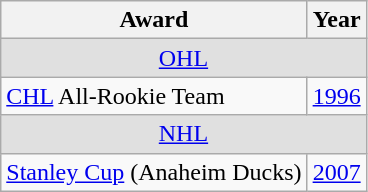<table class="wikitable">
<tr>
<th>Award</th>
<th>Year</th>
</tr>
<tr ALIGN="center" bgcolor="#e0e0e0">
<td colspan="3"><a href='#'>OHL</a></td>
</tr>
<tr>
<td><a href='#'>CHL</a> All-Rookie Team</td>
<td><a href='#'>1996</a></td>
</tr>
<tr ALIGN="center" bgcolor="#e0e0e0">
<td colspan="3"><a href='#'>NHL</a></td>
</tr>
<tr>
<td><a href='#'>Stanley Cup</a> (Anaheim Ducks)</td>
<td><a href='#'>2007</a></td>
</tr>
</table>
